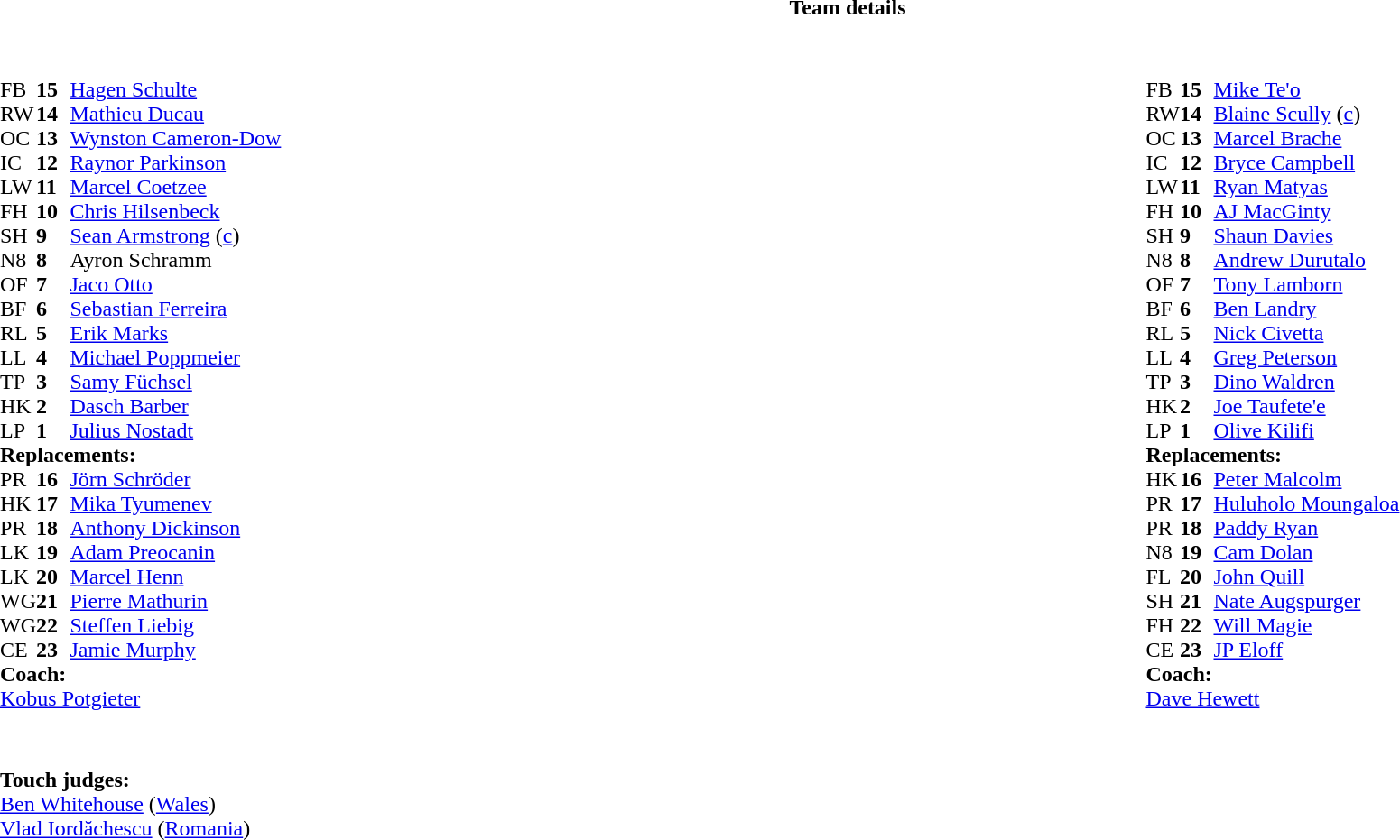<table border="0" style="width:100%" class="collapsible collapsed">
<tr>
<th>Team details</th>
</tr>
<tr>
<td><br><table style="width:100%">
<tr>
<td style="vertical-align:top;width:50%"><br><table style="font-size:100%" cellspacing="0" cellpadding="0">
<tr>
<th width="25"></th>
<th width="25"></th>
</tr>
<tr>
<td>FB</td>
<td><strong>15</strong></td>
<td><a href='#'>Hagen Schulte</a></td>
<td></td>
<td></td>
</tr>
<tr>
<td>RW</td>
<td><strong>14</strong></td>
<td><a href='#'>Mathieu Ducau</a></td>
</tr>
<tr>
<td>OC</td>
<td><strong>13</strong></td>
<td><a href='#'>Wynston Cameron-Dow</a></td>
</tr>
<tr>
<td>IC</td>
<td><strong>12</strong></td>
<td><a href='#'>Raynor Parkinson</a></td>
<td></td>
<td></td>
</tr>
<tr>
<td>LW</td>
<td><strong>11</strong></td>
<td><a href='#'>Marcel Coetzee</a></td>
</tr>
<tr>
<td>FH</td>
<td><strong>10</strong></td>
<td><a href='#'>Chris Hilsenbeck</a></td>
</tr>
<tr>
<td>SH</td>
<td><strong>9</strong></td>
<td><a href='#'>Sean Armstrong</a> (<a href='#'>c</a>)</td>
<td></td>
<td></td>
</tr>
<tr>
<td>N8</td>
<td><strong>8</strong></td>
<td>Ayron Schramm</td>
</tr>
<tr>
<td>OF</td>
<td><strong>7</strong></td>
<td><a href='#'>Jaco Otto</a></td>
<td></td>
<td></td>
</tr>
<tr>
<td>BF</td>
<td><strong>6</strong></td>
<td><a href='#'>Sebastian Ferreira</a></td>
</tr>
<tr>
<td>RL</td>
<td><strong>5</strong></td>
<td><a href='#'>Erik Marks</a></td>
<td></td>
<td colspan=2></td>
</tr>
<tr>
<td>LL</td>
<td><strong>4</strong></td>
<td><a href='#'>Michael Poppmeier</a></td>
<td></td>
<td></td>
<td></td>
</tr>
<tr>
<td>TP</td>
<td><strong>3</strong></td>
<td><a href='#'>Samy Füchsel</a></td>
<td></td>
<td></td>
</tr>
<tr>
<td>HK</td>
<td><strong>2</strong></td>
<td><a href='#'>Dasch Barber</a></td>
<td></td>
<td></td>
</tr>
<tr>
<td>LP</td>
<td><strong>1</strong></td>
<td><a href='#'>Julius Nostadt</a></td>
<td></td>
<td></td>
</tr>
<tr>
<td colspan=3><strong>Replacements:</strong></td>
</tr>
<tr>
<td>PR</td>
<td><strong>16</strong></td>
<td><a href='#'>Jörn Schröder</a></td>
<td></td>
<td></td>
</tr>
<tr>
<td>HK</td>
<td><strong>17</strong></td>
<td><a href='#'>Mika Tyumenev</a></td>
<td></td>
<td></td>
</tr>
<tr>
<td>PR</td>
<td><strong>18</strong></td>
<td><a href='#'>Anthony Dickinson</a></td>
<td></td>
<td></td>
</tr>
<tr>
<td>LK</td>
<td><strong>19</strong></td>
<td><a href='#'>Adam Preocanin</a></td>
<td></td>
<td></td>
</tr>
<tr>
<td>LK</td>
<td><strong>20</strong></td>
<td><a href='#'>Marcel Henn</a></td>
<td></td>
<td></td>
</tr>
<tr>
<td>WG</td>
<td><strong>21</strong></td>
<td><a href='#'>Pierre Mathurin</a></td>
<td></td>
<td></td>
</tr>
<tr>
<td>WG</td>
<td><strong>22</strong></td>
<td><a href='#'>Steffen Liebig</a></td>
<td></td>
<td></td>
</tr>
<tr>
<td>CE</td>
<td><strong>23</strong></td>
<td><a href='#'>Jamie Murphy</a></td>
<td></td>
<td></td>
</tr>
<tr>
<td colspan=3><strong>Coach:</strong></td>
</tr>
<tr>
<td colspan="4"> <a href='#'>Kobus Potgieter</a></td>
</tr>
</table>
</td>
<td style="vertical-align:top;width:50%"><br><table cellspacing="0" cellpadding="0" style="font-size:100%;margin:auto">
<tr>
<th width="25"></th>
<th width="25"></th>
</tr>
<tr>
<td>FB</td>
<td><strong>15</strong></td>
<td><a href='#'>Mike Te'o</a></td>
<td></td>
<td></td>
</tr>
<tr>
<td>RW</td>
<td><strong>14</strong></td>
<td><a href='#'>Blaine Scully</a> (<a href='#'>c</a>)</td>
</tr>
<tr>
<td>OC</td>
<td><strong>13</strong></td>
<td><a href='#'>Marcel Brache</a></td>
</tr>
<tr>
<td>IC</td>
<td><strong>12</strong></td>
<td><a href='#'>Bryce Campbell</a></td>
</tr>
<tr>
<td>LW</td>
<td><strong>11</strong></td>
<td><a href='#'>Ryan Matyas</a></td>
<td></td>
<td></td>
</tr>
<tr>
<td>FH</td>
<td><strong>10</strong></td>
<td><a href='#'>AJ MacGinty</a></td>
</tr>
<tr>
<td>SH</td>
<td><strong>9</strong></td>
<td><a href='#'>Shaun Davies</a></td>
<td></td>
<td></td>
</tr>
<tr>
<td>N8</td>
<td><strong>8</strong></td>
<td><a href='#'>Andrew Durutalo</a></td>
<td></td>
<td></td>
</tr>
<tr>
<td>OF</td>
<td><strong>7</strong></td>
<td><a href='#'>Tony Lamborn</a></td>
</tr>
<tr>
<td>BF</td>
<td><strong>6</strong></td>
<td><a href='#'>Ben Landry</a></td>
</tr>
<tr>
<td>RL</td>
<td><strong>5</strong></td>
<td><a href='#'>Nick Civetta</a></td>
</tr>
<tr>
<td>LL</td>
<td><strong>4</strong></td>
<td><a href='#'>Greg Peterson</a></td>
<td></td>
<td></td>
</tr>
<tr>
<td>TP</td>
<td><strong>3</strong></td>
<td><a href='#'>Dino Waldren</a></td>
<td></td>
<td></td>
</tr>
<tr>
<td>HK</td>
<td><strong>2</strong></td>
<td><a href='#'>Joe Taufete'e</a></td>
<td></td>
<td></td>
</tr>
<tr>
<td>LP</td>
<td><strong>1</strong></td>
<td><a href='#'>Olive Kilifi</a></td>
<td></td>
<td></td>
</tr>
<tr>
<td colspan=3><strong>Replacements:</strong></td>
</tr>
<tr>
<td>HK</td>
<td><strong>16</strong></td>
<td><a href='#'>Peter Malcolm</a></td>
<td></td>
<td></td>
</tr>
<tr>
<td>PR</td>
<td><strong>17</strong></td>
<td><a href='#'>Huluholo Moungaloa</a></td>
<td></td>
<td></td>
</tr>
<tr>
<td>PR</td>
<td><strong>18</strong></td>
<td><a href='#'>Paddy Ryan</a></td>
<td></td>
<td></td>
</tr>
<tr>
<td>N8</td>
<td><strong>19</strong></td>
<td><a href='#'>Cam Dolan</a></td>
<td></td>
<td></td>
</tr>
<tr>
<td>FL</td>
<td><strong>20</strong></td>
<td><a href='#'>John Quill</a></td>
<td></td>
<td></td>
</tr>
<tr>
<td>SH</td>
<td><strong>21</strong></td>
<td><a href='#'>Nate Augspurger</a></td>
<td></td>
<td></td>
</tr>
<tr>
<td>FH</td>
<td><strong>22</strong></td>
<td><a href='#'>Will Magie</a></td>
<td></td>
<td></td>
</tr>
<tr>
<td>CE</td>
<td><strong>23</strong></td>
<td><a href='#'>JP Eloff</a></td>
<td></td>
<td></td>
</tr>
<tr>
<td colspan=3><strong>Coach:</strong></td>
</tr>
<tr>
<td colspan="4"> <a href='#'>Dave Hewett</a></td>
</tr>
</table>
</td>
</tr>
</table>
<table style="width:100%;font-size:100%">
<tr>
<td><br><br><strong>Touch judges:</strong>
<br><a href='#'>Ben Whitehouse</a> (<a href='#'>Wales</a>)
<br><a href='#'>Vlad Iordăchescu</a> (<a href='#'>Romania</a>)</td>
</tr>
</table>
</td>
</tr>
</table>
